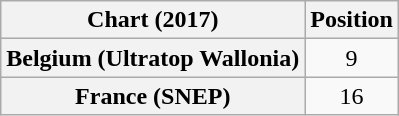<table class="wikitable sortable plainrowheaders" style="text-align:center">
<tr>
<th scope="col">Chart (2017)</th>
<th scope="col">Position</th>
</tr>
<tr>
<th scope="row">Belgium (Ultratop Wallonia)</th>
<td>9</td>
</tr>
<tr>
<th scope="row">France (SNEP)</th>
<td>16</td>
</tr>
</table>
